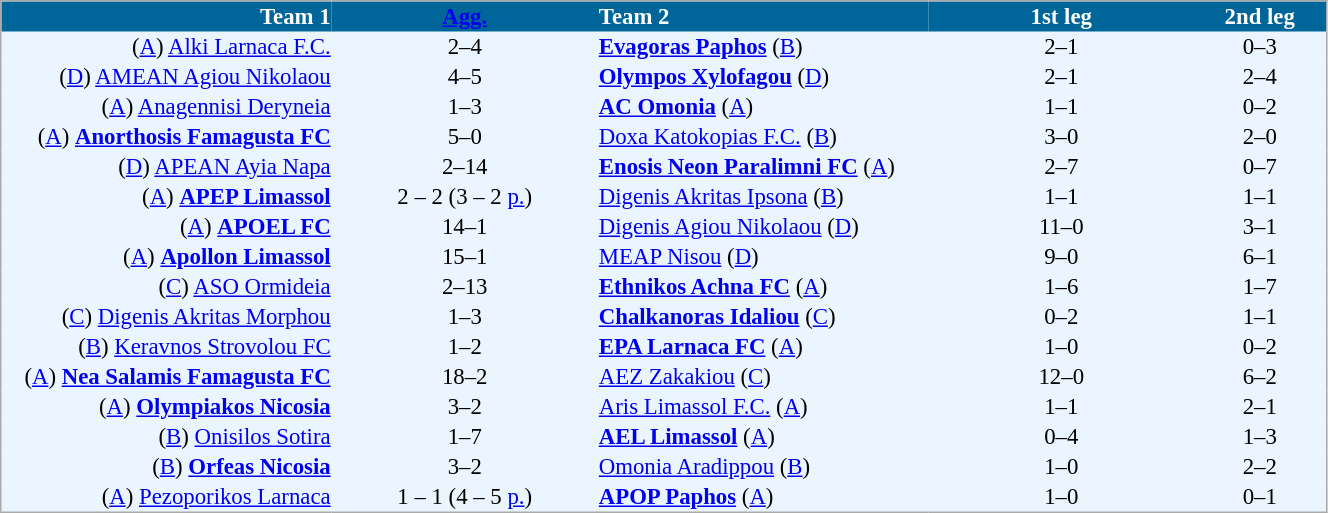<table cellspacing="0" style="background: #EBF5FF; border: 1px #aaa solid; border-collapse: collapse; font-size: 95%;" width=70%>
<tr bgcolor=#006699 style="color:white;">
<th width=25% align="right">Team 1</th>
<th width=20% align="center"><a href='#'>Agg.</a></th>
<th width=25% align="left">Team 2</th>
<th width=20% align="center">1st leg</th>
<th width=20% align="center">2nd leg</th>
</tr>
<tr>
<td align=right>(<a href='#'>A</a>) <a href='#'>Alki Larnaca F.C.</a></td>
<td align=center>2–4</td>
<td align=left><strong><a href='#'>Evagoras Paphos</a></strong> (<a href='#'>B</a>)</td>
<td align=center>2–1</td>
<td align=center>0–3</td>
</tr>
<tr>
<td align=right>(<a href='#'>D</a>) <a href='#'>AMEAN Agiou Nikolaou</a></td>
<td align=center>4–5</td>
<td align=left><strong><a href='#'>Olympos Xylofagou</a></strong> (<a href='#'>D</a>)</td>
<td align=center>2–1</td>
<td align=center>2–4</td>
</tr>
<tr>
<td align=right>(<a href='#'>A</a>) <a href='#'>Anagennisi Deryneia</a></td>
<td align=center>1–3</td>
<td align=left><strong><a href='#'>AC Omonia</a></strong> (<a href='#'>A</a>)</td>
<td align=center>1–1</td>
<td align=center>0–2</td>
</tr>
<tr>
<td align=right>(<a href='#'>A</a>) <strong><a href='#'>Anorthosis Famagusta FC</a></strong></td>
<td align=center>5–0</td>
<td align=left><a href='#'>Doxa Katokopias F.C.</a> (<a href='#'>B</a>)</td>
<td align=center>3–0</td>
<td align=center>2–0</td>
</tr>
<tr>
<td align=right>(<a href='#'>D</a>) <a href='#'>APEAN Ayia Napa</a></td>
<td align=center>2–14</td>
<td align=left><strong><a href='#'>Enosis Neon Paralimni FC</a></strong> (<a href='#'>A</a>)</td>
<td align=center>2–7</td>
<td align=center>0–7</td>
</tr>
<tr>
<td align=right>(<a href='#'>A</a>) <strong><a href='#'>APEP Limassol</a></strong></td>
<td align=center>2 – 2 (3 – 2 <a href='#'>p.</a>)</td>
<td align=left><a href='#'>Digenis Akritas Ipsona</a> (<a href='#'>B</a>)</td>
<td align=center>1–1</td>
<td align=center>1–1</td>
</tr>
<tr>
<td align=right>(<a href='#'>A</a>) <strong><a href='#'>APOEL FC</a></strong></td>
<td align=center>14–1</td>
<td align=left><a href='#'>Digenis Agiou Nikolaou</a> (<a href='#'>D</a>)</td>
<td align=center>11–0</td>
<td align=center>3–1</td>
</tr>
<tr>
<td align=right>(<a href='#'>A</a>) <strong><a href='#'>Apollon Limassol</a></strong></td>
<td align=center>15–1</td>
<td align=left><a href='#'>MEAP Nisou</a> (<a href='#'>D</a>)</td>
<td align=center>9–0</td>
<td align=center>6–1</td>
</tr>
<tr>
<td align=right>(<a href='#'>C</a>) <a href='#'>ASO Ormideia</a></td>
<td align=center>2–13</td>
<td align=left><strong><a href='#'>Ethnikos Achna FC</a></strong> (<a href='#'>A</a>)</td>
<td align=center>1–6</td>
<td align=center>1–7</td>
</tr>
<tr>
<td align=right>(<a href='#'>C</a>) <a href='#'>Digenis Akritas Morphou</a></td>
<td align=center>1–3</td>
<td align=left><strong><a href='#'>Chalkanoras Idaliou</a></strong> (<a href='#'>C</a>)</td>
<td align=center>0–2</td>
<td align=center>1–1</td>
</tr>
<tr>
<td align=right>(<a href='#'>B</a>) <a href='#'>Keravnos Strovolou FC</a></td>
<td align=center>1–2</td>
<td align=left><strong><a href='#'>EPA Larnaca FC</a></strong> (<a href='#'>A</a>)</td>
<td align=center>1–0</td>
<td align=center>0–2</td>
</tr>
<tr>
<td align=right>(<a href='#'>A</a>) <strong><a href='#'>Nea Salamis Famagusta FC</a></strong></td>
<td align=center>18–2</td>
<td align=left><a href='#'>AEZ Zakakiou</a> (<a href='#'>C</a>)</td>
<td align=center>12–0</td>
<td align=center>6–2</td>
</tr>
<tr>
<td align=right>(<a href='#'>A</a>) <strong><a href='#'>Olympiakos Nicosia</a></strong></td>
<td align=center>3–2</td>
<td align=left><a href='#'>Aris Limassol F.C.</a> (<a href='#'>A</a>)</td>
<td align=center>1–1</td>
<td align=center>2–1</td>
</tr>
<tr>
<td align=right>(<a href='#'>B</a>) <a href='#'>Onisilos Sotira</a></td>
<td align=center>1–7</td>
<td align=left><strong><a href='#'>AEL Limassol</a></strong> (<a href='#'>A</a>)</td>
<td align=center>0–4</td>
<td align=center>1–3</td>
</tr>
<tr>
<td align=right>(<a href='#'>B</a>) <strong><a href='#'>Orfeas Nicosia</a></strong></td>
<td align=center>3–2</td>
<td align=left><a href='#'>Omonia Aradippou</a> (<a href='#'>B</a>)</td>
<td align=center>1–0</td>
<td align=center>2–2</td>
</tr>
<tr>
<td align=right>(<a href='#'>A</a>) <a href='#'>Pezoporikos Larnaca</a></td>
<td align=center>1 – 1 (4 – 5 <a href='#'>p.</a>)</td>
<td align=left><strong><a href='#'>APOP Paphos</a></strong> (<a href='#'>A</a>)</td>
<td align=center>1–0</td>
<td align=center>0–1</td>
</tr>
<tr>
</tr>
</table>
